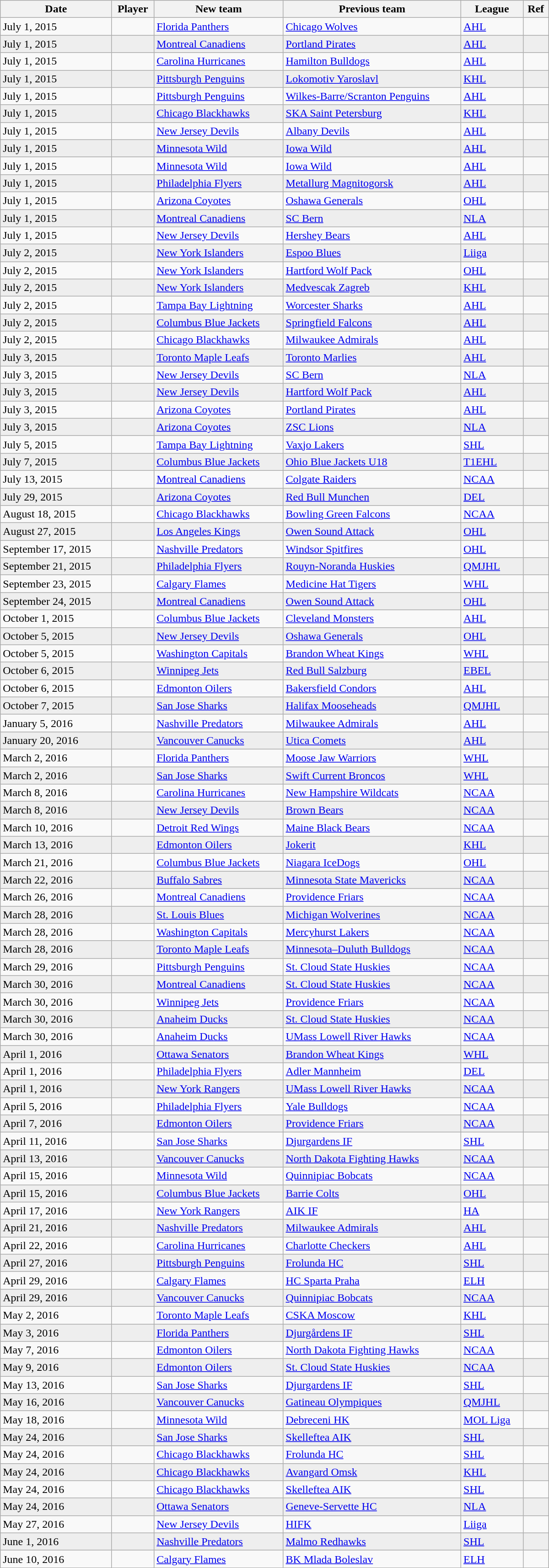<table class="wikitable sortable" style="border:1px solid #999999; width:800px;">
<tr>
<th>Date</th>
<th>Player</th>
<th>New team</th>
<th>Previous team</th>
<th>League</th>
<th>Ref</th>
</tr>
<tr>
<td>July 1, 2015</td>
<td></td>
<td><a href='#'>Florida Panthers</a></td>
<td><a href='#'>Chicago Wolves</a></td>
<td><a href='#'>AHL</a></td>
<td></td>
</tr>
<tr bgcolor="eeeeee">
<td>July 1, 2015</td>
<td></td>
<td><a href='#'>Montreal Canadiens</a></td>
<td><a href='#'>Portland Pirates</a></td>
<td><a href='#'>AHL</a></td>
<td></td>
</tr>
<tr>
<td>July 1, 2015</td>
<td></td>
<td><a href='#'>Carolina Hurricanes</a></td>
<td><a href='#'>Hamilton Bulldogs</a></td>
<td><a href='#'>AHL</a></td>
<td></td>
</tr>
<tr bgcolor="eeeeee">
<td>July 1, 2015</td>
<td></td>
<td><a href='#'>Pittsburgh Penguins</a></td>
<td><a href='#'>Lokomotiv Yaroslavl</a></td>
<td><a href='#'>KHL</a></td>
<td></td>
</tr>
<tr>
<td>July 1, 2015</td>
<td></td>
<td><a href='#'>Pittsburgh Penguins</a></td>
<td><a href='#'>Wilkes-Barre/Scranton Penguins</a></td>
<td><a href='#'>AHL</a></td>
<td></td>
</tr>
<tr bgcolor="eeeeee">
<td>July 1, 2015</td>
<td></td>
<td><a href='#'>Chicago Blackhawks</a></td>
<td><a href='#'>SKA Saint Petersburg</a></td>
<td><a href='#'>KHL</a></td>
<td></td>
</tr>
<tr>
<td>July 1, 2015</td>
<td></td>
<td><a href='#'>New Jersey Devils</a></td>
<td><a href='#'>Albany Devils</a></td>
<td><a href='#'>AHL</a></td>
<td></td>
</tr>
<tr bgcolor="eeeeee">
<td>July 1, 2015</td>
<td></td>
<td><a href='#'>Minnesota Wild</a></td>
<td><a href='#'>Iowa Wild</a></td>
<td><a href='#'>AHL</a></td>
<td></td>
</tr>
<tr>
<td>July 1, 2015</td>
<td></td>
<td><a href='#'>Minnesota Wild</a></td>
<td><a href='#'>Iowa Wild</a></td>
<td><a href='#'>AHL</a></td>
<td></td>
</tr>
<tr bgcolor="eeeeee">
<td>July 1, 2015</td>
<td></td>
<td><a href='#'>Philadelphia Flyers</a></td>
<td><a href='#'>Metallurg Magnitogorsk</a></td>
<td><a href='#'>AHL</a></td>
<td></td>
</tr>
<tr>
<td>July 1, 2015</td>
<td></td>
<td><a href='#'>Arizona Coyotes</a></td>
<td><a href='#'>Oshawa Generals</a></td>
<td><a href='#'>OHL</a></td>
<td></td>
</tr>
<tr bgcolor="eeeeee">
<td>July 1, 2015</td>
<td></td>
<td><a href='#'>Montreal Canadiens</a></td>
<td><a href='#'>SC Bern</a></td>
<td><a href='#'>NLA</a></td>
<td></td>
</tr>
<tr>
<td>July 1, 2015</td>
<td></td>
<td><a href='#'>New Jersey Devils</a></td>
<td><a href='#'>Hershey Bears</a></td>
<td><a href='#'>AHL</a></td>
<td></td>
</tr>
<tr bgcolor="eeeeee">
<td>July 2, 2015</td>
<td></td>
<td><a href='#'>New York Islanders</a></td>
<td><a href='#'>Espoo Blues</a></td>
<td><a href='#'>Liiga</a></td>
<td></td>
</tr>
<tr>
<td>July 2, 2015</td>
<td></td>
<td><a href='#'>New York Islanders</a></td>
<td><a href='#'>Hartford Wolf Pack</a></td>
<td><a href='#'>OHL</a></td>
<td></td>
</tr>
<tr bgcolor="eeeeee">
<td>July 2, 2015</td>
<td></td>
<td><a href='#'>New York Islanders</a></td>
<td><a href='#'>Medvescak Zagreb</a></td>
<td><a href='#'>KHL</a></td>
<td></td>
</tr>
<tr>
<td>July 2, 2015</td>
<td></td>
<td><a href='#'>Tampa Bay Lightning</a></td>
<td><a href='#'>Worcester Sharks</a></td>
<td><a href='#'>AHL</a></td>
<td></td>
</tr>
<tr bgcolor="eeeeee">
<td>July 2, 2015</td>
<td></td>
<td><a href='#'>Columbus Blue Jackets</a></td>
<td><a href='#'>Springfield Falcons</a></td>
<td><a href='#'>AHL</a></td>
<td></td>
</tr>
<tr>
<td>July 2, 2015</td>
<td></td>
<td><a href='#'>Chicago Blackhawks</a></td>
<td><a href='#'>Milwaukee Admirals</a></td>
<td><a href='#'>AHL</a></td>
<td></td>
</tr>
<tr bgcolor="eeeeee">
<td>July 3, 2015</td>
<td></td>
<td><a href='#'>Toronto Maple Leafs</a></td>
<td><a href='#'>Toronto Marlies</a></td>
<td><a href='#'>AHL</a></td>
<td></td>
</tr>
<tr>
<td>July 3, 2015</td>
<td></td>
<td><a href='#'>New Jersey Devils</a></td>
<td><a href='#'>SC Bern</a></td>
<td><a href='#'>NLA</a></td>
<td></td>
</tr>
<tr bgcolor="eeeeee">
<td>July 3, 2015</td>
<td></td>
<td><a href='#'>New Jersey Devils</a></td>
<td><a href='#'>Hartford Wolf Pack</a></td>
<td><a href='#'>AHL</a></td>
<td></td>
</tr>
<tr>
<td>July 3, 2015</td>
<td></td>
<td><a href='#'>Arizona Coyotes</a></td>
<td><a href='#'>Portland Pirates</a></td>
<td><a href='#'>AHL</a></td>
<td></td>
</tr>
<tr bgcolor="eeeeee">
<td>July 3, 2015</td>
<td></td>
<td><a href='#'>Arizona Coyotes</a></td>
<td><a href='#'>ZSC Lions</a></td>
<td><a href='#'>NLA</a></td>
<td></td>
</tr>
<tr>
<td>July 5, 2015</td>
<td></td>
<td><a href='#'>Tampa Bay Lightning</a></td>
<td><a href='#'>Vaxjo Lakers</a></td>
<td><a href='#'>SHL</a></td>
<td></td>
</tr>
<tr bgcolor="eeeeee">
<td>July 7, 2015</td>
<td></td>
<td><a href='#'>Columbus Blue Jackets</a></td>
<td><a href='#'>Ohio Blue Jackets U18</a></td>
<td><a href='#'>T1EHL</a></td>
<td></td>
</tr>
<tr>
<td>July 13, 2015</td>
<td></td>
<td><a href='#'>Montreal Canadiens</a></td>
<td><a href='#'>Colgate Raiders</a></td>
<td><a href='#'>NCAA</a></td>
<td></td>
</tr>
<tr bgcolor="eeeeee">
<td>July 29, 2015</td>
<td></td>
<td><a href='#'>Arizona Coyotes</a></td>
<td><a href='#'>Red Bull Munchen</a></td>
<td><a href='#'>DEL</a></td>
<td></td>
</tr>
<tr>
<td>August 18, 2015</td>
<td></td>
<td><a href='#'>Chicago Blackhawks</a></td>
<td><a href='#'>Bowling Green Falcons</a></td>
<td><a href='#'>NCAA</a></td>
<td></td>
</tr>
<tr bgcolor="eeeeee">
<td>August 27, 2015</td>
<td></td>
<td><a href='#'>Los Angeles Kings</a></td>
<td><a href='#'>Owen Sound Attack</a></td>
<td><a href='#'>OHL</a></td>
<td></td>
</tr>
<tr>
<td>September 17, 2015</td>
<td></td>
<td><a href='#'>Nashville Predators</a></td>
<td><a href='#'>Windsor Spitfires</a></td>
<td><a href='#'>OHL</a></td>
<td></td>
</tr>
<tr bgcolor="eeeeee">
<td>September 21, 2015</td>
<td></td>
<td><a href='#'>Philadelphia Flyers</a></td>
<td><a href='#'>Rouyn-Noranda Huskies</a></td>
<td><a href='#'>QMJHL</a></td>
<td></td>
</tr>
<tr>
<td>September 23, 2015</td>
<td></td>
<td><a href='#'>Calgary Flames</a></td>
<td><a href='#'>Medicine Hat Tigers</a></td>
<td><a href='#'>WHL</a></td>
<td></td>
</tr>
<tr bgcolor="eeeeee">
<td>September 24, 2015</td>
<td></td>
<td><a href='#'>Montreal Canadiens</a></td>
<td><a href='#'>Owen Sound Attack</a></td>
<td><a href='#'>OHL</a></td>
<td></td>
</tr>
<tr>
<td>October 1, 2015</td>
<td></td>
<td><a href='#'>Columbus Blue Jackets</a></td>
<td><a href='#'>Cleveland Monsters</a></td>
<td><a href='#'>AHL</a></td>
<td></td>
</tr>
<tr bgcolor="eeeeee">
<td>October 5, 2015</td>
<td></td>
<td><a href='#'>New Jersey Devils</a></td>
<td><a href='#'>Oshawa Generals</a></td>
<td><a href='#'>OHL</a></td>
<td></td>
</tr>
<tr>
<td>October 5, 2015</td>
<td></td>
<td><a href='#'>Washington Capitals</a></td>
<td><a href='#'>Brandon Wheat Kings</a></td>
<td><a href='#'>WHL</a></td>
<td></td>
</tr>
<tr bgcolor="eeeeee">
<td>October 6, 2015</td>
<td></td>
<td><a href='#'>Winnipeg Jets</a></td>
<td><a href='#'>Red Bull Salzburg</a></td>
<td><a href='#'>EBEL</a></td>
<td></td>
</tr>
<tr>
<td>October 6, 2015</td>
<td></td>
<td><a href='#'>Edmonton Oilers</a></td>
<td><a href='#'>Bakersfield Condors</a></td>
<td><a href='#'>AHL</a></td>
<td></td>
</tr>
<tr bgcolor="eeeeee">
<td>October 7, 2015</td>
<td></td>
<td><a href='#'>San Jose Sharks</a></td>
<td><a href='#'>Halifax Mooseheads</a></td>
<td><a href='#'>QMJHL</a></td>
<td></td>
</tr>
<tr>
<td>January 5, 2016</td>
<td></td>
<td><a href='#'>Nashville Predators</a></td>
<td><a href='#'>Milwaukee Admirals</a></td>
<td><a href='#'>AHL</a></td>
<td></td>
</tr>
<tr bgcolor="eeeeee">
<td>January 20, 2016</td>
<td></td>
<td><a href='#'>Vancouver Canucks</a></td>
<td><a href='#'>Utica Comets</a></td>
<td><a href='#'>AHL</a></td>
<td></td>
</tr>
<tr>
<td>March 2, 2016</td>
<td></td>
<td><a href='#'>Florida Panthers</a></td>
<td><a href='#'>Moose Jaw Warriors</a></td>
<td><a href='#'>WHL</a></td>
<td></td>
</tr>
<tr bgcolor="eeeeee">
<td>March 2, 2016</td>
<td></td>
<td><a href='#'>San Jose Sharks</a></td>
<td><a href='#'>Swift Current Broncos</a></td>
<td><a href='#'>WHL</a></td>
<td></td>
</tr>
<tr>
<td>March 8, 2016</td>
<td></td>
<td><a href='#'>Carolina Hurricanes</a></td>
<td><a href='#'>New Hampshire Wildcats</a></td>
<td><a href='#'>NCAA</a></td>
<td></td>
</tr>
<tr bgcolor="eeeeee">
<td>March 8, 2016</td>
<td></td>
<td><a href='#'>New Jersey Devils</a></td>
<td><a href='#'>Brown Bears</a></td>
<td><a href='#'>NCAA</a></td>
<td></td>
</tr>
<tr>
<td>March 10, 2016</td>
<td></td>
<td><a href='#'>Detroit Red Wings</a></td>
<td><a href='#'>Maine Black Bears</a></td>
<td><a href='#'>NCAA</a></td>
<td></td>
</tr>
<tr bgcolor="eeeeee">
<td>March 13, 2016</td>
<td></td>
<td><a href='#'>Edmonton Oilers</a></td>
<td><a href='#'>Jokerit</a></td>
<td><a href='#'>KHL</a></td>
<td></td>
</tr>
<tr>
<td>March 21, 2016</td>
<td></td>
<td><a href='#'>Columbus Blue Jackets</a></td>
<td><a href='#'>Niagara IceDogs</a></td>
<td><a href='#'>OHL</a></td>
<td></td>
</tr>
<tr bgcolor="eeeeee">
<td>March 22, 2016</td>
<td></td>
<td><a href='#'>Buffalo Sabres</a></td>
<td><a href='#'>Minnesota State Mavericks</a></td>
<td><a href='#'>NCAA</a></td>
<td></td>
</tr>
<tr>
<td>March 26, 2016</td>
<td></td>
<td><a href='#'>Montreal Canadiens</a></td>
<td><a href='#'>Providence Friars</a></td>
<td><a href='#'>NCAA</a></td>
<td></td>
</tr>
<tr bgcolor="eeeeee">
<td>March 28, 2016</td>
<td></td>
<td><a href='#'>St. Louis Blues</a></td>
<td><a href='#'>Michigan Wolverines</a></td>
<td><a href='#'>NCAA</a></td>
<td></td>
</tr>
<tr>
<td>March 28, 2016</td>
<td></td>
<td><a href='#'>Washington Capitals</a></td>
<td><a href='#'>Mercyhurst Lakers</a></td>
<td><a href='#'>NCAA</a></td>
<td></td>
</tr>
<tr bgcolor="eeeeee">
<td>March 28, 2016</td>
<td></td>
<td><a href='#'>Toronto Maple Leafs</a></td>
<td><a href='#'>Minnesota–Duluth Bulldogs</a></td>
<td><a href='#'>NCAA</a></td>
<td></td>
</tr>
<tr>
<td>March 29, 2016</td>
<td></td>
<td><a href='#'>Pittsburgh Penguins</a></td>
<td><a href='#'>St. Cloud State Huskies</a></td>
<td><a href='#'>NCAA</a></td>
<td></td>
</tr>
<tr bgcolor="eeeeee">
<td>March 30, 2016</td>
<td></td>
<td><a href='#'>Montreal Canadiens</a></td>
<td><a href='#'>St. Cloud State Huskies</a></td>
<td><a href='#'>NCAA</a></td>
<td></td>
</tr>
<tr>
<td>March 30, 2016</td>
<td></td>
<td><a href='#'>Winnipeg Jets</a></td>
<td><a href='#'>Providence Friars</a></td>
<td><a href='#'>NCAA</a></td>
<td></td>
</tr>
<tr bgcolor="eeeeee">
<td>March 30, 2016</td>
<td></td>
<td><a href='#'>Anaheim Ducks</a></td>
<td><a href='#'>St. Cloud State Huskies</a></td>
<td><a href='#'>NCAA</a></td>
<td></td>
</tr>
<tr>
<td>March 30, 2016</td>
<td></td>
<td><a href='#'>Anaheim Ducks</a></td>
<td><a href='#'>UMass Lowell River Hawks</a></td>
<td><a href='#'>NCAA</a></td>
<td></td>
</tr>
<tr bgcolor="eeeeee">
<td>April 1, 2016</td>
<td></td>
<td><a href='#'>Ottawa Senators</a></td>
<td><a href='#'>Brandon Wheat Kings</a></td>
<td><a href='#'>WHL</a></td>
<td></td>
</tr>
<tr>
<td>April 1, 2016</td>
<td></td>
<td><a href='#'>Philadelphia Flyers</a></td>
<td><a href='#'>Adler Mannheim</a></td>
<td><a href='#'>DEL</a></td>
<td></td>
</tr>
<tr bgcolor="eeeeee">
<td>April 1, 2016</td>
<td></td>
<td><a href='#'>New York Rangers</a></td>
<td><a href='#'>UMass Lowell River Hawks</a></td>
<td><a href='#'>NCAA</a></td>
<td></td>
</tr>
<tr>
<td>April 5, 2016</td>
<td></td>
<td><a href='#'>Philadelphia Flyers</a></td>
<td><a href='#'>Yale Bulldogs</a></td>
<td><a href='#'>NCAA</a></td>
<td></td>
</tr>
<tr bgcolor="eeeeee">
<td>April 7, 2016</td>
<td></td>
<td><a href='#'>Edmonton Oilers</a></td>
<td><a href='#'>Providence Friars</a></td>
<td><a href='#'>NCAA</a></td>
<td></td>
</tr>
<tr>
<td>April 11, 2016</td>
<td></td>
<td><a href='#'>San Jose Sharks</a></td>
<td><a href='#'>Djurgardens IF</a></td>
<td><a href='#'>SHL</a></td>
<td></td>
</tr>
<tr bgcolor="eeeeee">
<td>April 13, 2016</td>
<td></td>
<td><a href='#'>Vancouver Canucks</a></td>
<td><a href='#'>North Dakota Fighting Hawks</a></td>
<td><a href='#'>NCAA</a></td>
<td></td>
</tr>
<tr>
<td>April 15, 2016</td>
<td></td>
<td><a href='#'>Minnesota Wild</a></td>
<td><a href='#'>Quinnipiac Bobcats</a></td>
<td><a href='#'>NCAA</a></td>
<td></td>
</tr>
<tr bgcolor="eeeeee">
<td>April 15, 2016</td>
<td></td>
<td><a href='#'>Columbus Blue Jackets</a></td>
<td><a href='#'>Barrie Colts</a></td>
<td><a href='#'>OHL</a></td>
<td></td>
</tr>
<tr>
<td>April 17, 2016</td>
<td></td>
<td><a href='#'>New York Rangers</a></td>
<td><a href='#'>AIK IF</a></td>
<td><a href='#'>HA</a></td>
<td></td>
</tr>
<tr bgcolor="eeeeee">
<td>April 21, 2016</td>
<td></td>
<td><a href='#'>Nashville Predators</a></td>
<td><a href='#'>Milwaukee Admirals</a></td>
<td><a href='#'>AHL</a></td>
<td></td>
</tr>
<tr>
<td>April 22, 2016</td>
<td></td>
<td><a href='#'>Carolina Hurricanes</a></td>
<td><a href='#'>Charlotte Checkers</a></td>
<td><a href='#'>AHL</a></td>
<td></td>
</tr>
<tr bgcolor="eeeeee">
<td>April 27, 2016</td>
<td></td>
<td><a href='#'>Pittsburgh Penguins</a></td>
<td><a href='#'>Frolunda HC</a></td>
<td><a href='#'>SHL</a></td>
<td></td>
</tr>
<tr>
<td>April 29, 2016</td>
<td></td>
<td><a href='#'>Calgary Flames</a></td>
<td><a href='#'>HC Sparta Praha</a></td>
<td><a href='#'>ELH</a></td>
<td></td>
</tr>
<tr bgcolor="eeeeee">
<td>April 29, 2016</td>
<td></td>
<td><a href='#'>Vancouver Canucks</a></td>
<td><a href='#'>Quinnipiac Bobcats</a></td>
<td><a href='#'>NCAA</a></td>
<td></td>
</tr>
<tr>
<td>May 2, 2016</td>
<td></td>
<td><a href='#'>Toronto Maple Leafs</a></td>
<td><a href='#'>CSKA Moscow</a></td>
<td><a href='#'>KHL</a></td>
<td></td>
</tr>
<tr bgcolor="eeeeee">
<td>May 3, 2016</td>
<td></td>
<td><a href='#'>Florida Panthers</a></td>
<td><a href='#'>Djurgårdens IF</a></td>
<td><a href='#'>SHL</a></td>
<td></td>
</tr>
<tr>
<td>May 7, 2016</td>
<td></td>
<td><a href='#'>Edmonton Oilers</a></td>
<td><a href='#'>North Dakota Fighting Hawks</a></td>
<td><a href='#'>NCAA</a></td>
<td></td>
</tr>
<tr bgcolor="eeeeee">
<td>May 9, 2016</td>
<td></td>
<td><a href='#'>Edmonton Oilers</a></td>
<td><a href='#'>St. Cloud State Huskies</a></td>
<td><a href='#'>NCAA</a></td>
<td></td>
</tr>
<tr>
<td>May 13, 2016</td>
<td></td>
<td><a href='#'>San Jose Sharks</a></td>
<td><a href='#'>Djurgardens IF</a></td>
<td><a href='#'>SHL</a></td>
<td></td>
</tr>
<tr bgcolor="eeeeee">
<td>May 16, 2016</td>
<td></td>
<td><a href='#'>Vancouver Canucks</a></td>
<td><a href='#'>Gatineau Olympiques</a></td>
<td><a href='#'>QMJHL</a></td>
<td></td>
</tr>
<tr>
<td>May 18, 2016</td>
<td></td>
<td><a href='#'>Minnesota Wild</a></td>
<td><a href='#'>Debreceni HK</a></td>
<td><a href='#'>MOL Liga</a></td>
<td></td>
</tr>
<tr bgcolor="eeeeee">
<td>May 24, 2016</td>
<td></td>
<td><a href='#'>San Jose Sharks</a></td>
<td><a href='#'>Skelleftea AIK</a></td>
<td><a href='#'>SHL</a></td>
<td></td>
</tr>
<tr>
<td>May 24, 2016</td>
<td></td>
<td><a href='#'>Chicago Blackhawks</a></td>
<td><a href='#'>Frolunda HC</a></td>
<td><a href='#'>SHL</a></td>
<td></td>
</tr>
<tr bgcolor="eeeeee">
<td>May 24, 2016</td>
<td></td>
<td><a href='#'>Chicago Blackhawks</a></td>
<td><a href='#'>Avangard Omsk</a></td>
<td><a href='#'>KHL</a></td>
<td></td>
</tr>
<tr>
<td>May 24, 2016</td>
<td></td>
<td><a href='#'>Chicago Blackhawks</a></td>
<td><a href='#'>Skelleftea AIK</a></td>
<td><a href='#'>SHL</a></td>
<td></td>
</tr>
<tr bgcolor="eeeeee">
<td>May 24, 2016</td>
<td></td>
<td><a href='#'>Ottawa Senators</a></td>
<td><a href='#'>Geneve-Servette HC</a></td>
<td><a href='#'>NLA</a></td>
<td></td>
</tr>
<tr>
<td>May 27, 2016</td>
<td></td>
<td><a href='#'>New Jersey Devils</a></td>
<td><a href='#'>HIFK</a></td>
<td><a href='#'>Liiga</a></td>
<td></td>
</tr>
<tr bgcolor="eeeeee">
<td>June 1, 2016</td>
<td></td>
<td><a href='#'>Nashville Predators</a></td>
<td><a href='#'>Malmo Redhawks</a></td>
<td><a href='#'>SHL</a></td>
<td></td>
</tr>
<tr>
<td>June 10, 2016</td>
<td></td>
<td><a href='#'>Calgary Flames</a></td>
<td><a href='#'>BK Mlada Boleslav</a></td>
<td><a href='#'>ELH</a></td>
<td></td>
</tr>
</table>
